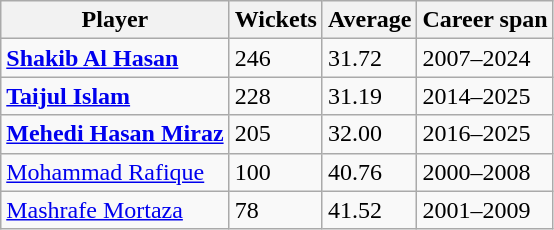<table class="wikitable">
<tr>
<th>Player</th>
<th>Wickets</th>
<th>Average</th>
<th>Career span</th>
</tr>
<tr>
<td><strong><a href='#'>Shakib Al Hasan</a></strong></td>
<td>246</td>
<td>31.72</td>
<td>2007–2024</td>
</tr>
<tr>
<td><strong><a href='#'>Taijul Islam</a></strong></td>
<td>228</td>
<td>31.19</td>
<td>2014–2025</td>
</tr>
<tr>
<td><strong><a href='#'>Mehedi Hasan Miraz</a></strong></td>
<td>205</td>
<td>32.00</td>
<td>2016–2025</td>
</tr>
<tr>
<td><a href='#'>Mohammad Rafique</a></td>
<td>100</td>
<td>40.76</td>
<td>2000–2008</td>
</tr>
<tr>
<td><a href='#'>Mashrafe Mortaza</a></td>
<td>78</td>
<td>41.52</td>
<td>2001–2009</td>
</tr>
</table>
